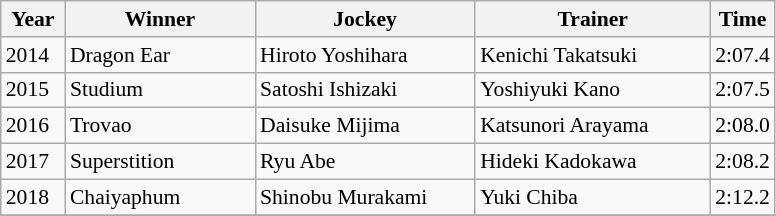<table class="wikitable sortable" style="font-size:90%">
<tr>
<th width="36px">Year<br></th>
<th width="120px">Winner<br></th>
<th width="140px">Jockey<br></th>
<th width="150px">Trainer<br></th>
<th>Time<br></th>
</tr>
<tr>
<td>2014</td>
<td>Dragon Ear</td>
<td>Hiroto Yoshihara</td>
<td>Kenichi Takatsuki</td>
<td>2:07.4</td>
</tr>
<tr>
<td>2015</td>
<td>Studium</td>
<td>Satoshi Ishizaki</td>
<td>Yoshiyuki Kano</td>
<td>2:07.5</td>
</tr>
<tr>
<td>2016</td>
<td>Trovao</td>
<td>Daisuke Mijima</td>
<td>Katsunori Arayama</td>
<td>2:08.0</td>
</tr>
<tr>
<td>2017</td>
<td>Superstition</td>
<td>Ryu Abe</td>
<td>Hideki Kadokawa</td>
<td>2:08.2</td>
</tr>
<tr>
<td>2018</td>
<td>Chaiyaphum</td>
<td>Shinobu Murakami</td>
<td>Yuki Chiba</td>
<td>2:12.2</td>
</tr>
<tr>
</tr>
</table>
